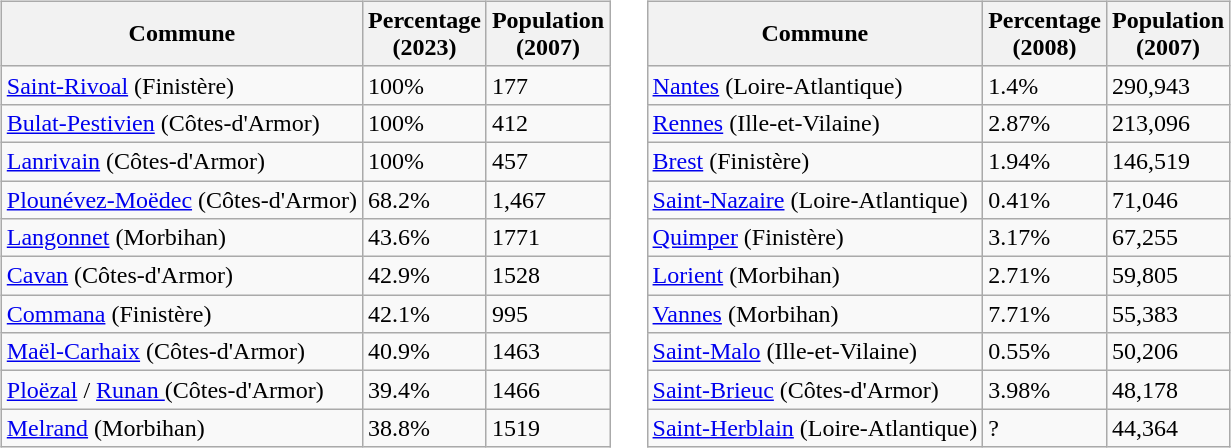<table>
<tr>
<td valign="top"><br><table class="wikitable sortable">
<tr>
<th>Commune</th>
<th>Percentage<br>(2023)</th>
<th>Population<br>(2007)</th>
</tr>
<tr>
<td><a href='#'>Saint-Rivoal</a> (Finistère)</td>
<td>100%</td>
<td>177</td>
</tr>
<tr>
<td><a href='#'>Bulat-Pestivien</a> (Côtes-d'Armor)</td>
<td>100%</td>
<td>412</td>
</tr>
<tr>
<td><a href='#'>Lanrivain</a> (Côtes-d'Armor)</td>
<td>100%</td>
<td>457</td>
</tr>
<tr>
<td><a href='#'>Plounévez-Moëdec</a> (Côtes-d'Armor)</td>
<td>68.2%</td>
<td>1,467</td>
</tr>
<tr>
<td><a href='#'>Langonnet</a> (Morbihan)</td>
<td>43.6%</td>
<td>1771</td>
</tr>
<tr>
<td><a href='#'>Cavan</a> (Côtes-d'Armor)</td>
<td>42.9%</td>
<td>1528</td>
</tr>
<tr>
<td><a href='#'>Commana</a> (Finistère)</td>
<td>42.1%</td>
<td>995</td>
</tr>
<tr>
<td><a href='#'>Maël-Carhaix</a> (Côtes-d'Armor)</td>
<td>40.9%</td>
<td>1463</td>
</tr>
<tr>
<td><a href='#'>Ploëzal</a> / <a href='#'>Runan </a> (Côtes-d'Armor)</td>
<td>39.4%</td>
<td>1466</td>
</tr>
<tr>
<td><a href='#'>Melrand</a> (Morbihan)</td>
<td>38.8%</td>
<td>1519</td>
</tr>
</table>
</td>
<td></td>
<td><br><table class="wikitable sortable">
<tr>
<th>Commune</th>
<th>Percentage<br>(2008)</th>
<th>Population<br>(2007)</th>
</tr>
<tr>
<td><a href='#'>Nantes</a> (Loire-Atlantique)</td>
<td>1.4%</td>
<td>290,943</td>
</tr>
<tr>
<td><a href='#'>Rennes</a> (Ille-et-Vilaine)</td>
<td>2.87%</td>
<td>213,096</td>
</tr>
<tr>
<td><a href='#'>Brest</a> (Finistère)</td>
<td>1.94%</td>
<td>146,519</td>
</tr>
<tr>
<td><a href='#'>Saint-Nazaire</a> (Loire-Atlantique)</td>
<td>0.41%</td>
<td>71,046</td>
</tr>
<tr>
<td><a href='#'>Quimper</a> (Finistère)</td>
<td>3.17%</td>
<td>67,255</td>
</tr>
<tr>
<td><a href='#'>Lorient</a> (Morbihan)</td>
<td>2.71%</td>
<td>59,805</td>
</tr>
<tr>
<td><a href='#'>Vannes</a> (Morbihan)</td>
<td>7.71%</td>
<td>55,383</td>
</tr>
<tr>
<td><a href='#'>Saint-Malo</a> (Ille-et-Vilaine)</td>
<td>0.55%</td>
<td>50,206</td>
</tr>
<tr>
<td><a href='#'>Saint-Brieuc</a> (Côtes-d'Armor)</td>
<td>3.98%</td>
<td>48,178</td>
</tr>
<tr>
<td><a href='#'>Saint-Herblain</a> (Loire-Atlantique)</td>
<td>?</td>
<td>44,364</td>
</tr>
</table>
</td>
</tr>
</table>
